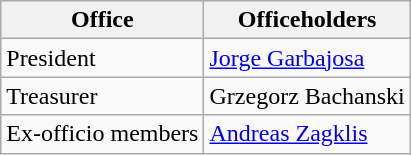<table class="wikitable">
<tr>
<th>Office</th>
<th>Officeholders</th>
</tr>
<tr>
<td>President</td>
<td> <a href='#'>Jorge Garbajosa</a></td>
</tr>
<tr>
<td>Treasurer</td>
<td> Grzegorz Bachanski</td>
</tr>
<tr>
<td>Ex-officio members</td>
<td> <a href='#'>Andreas Zagklis</a></td>
</tr>
</table>
